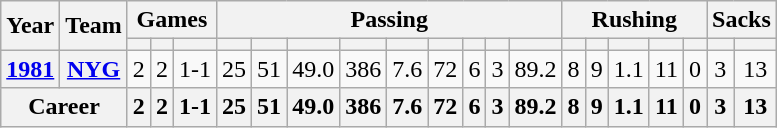<table class="wikitable" style="text-align:center;">
<tr>
<th rowspan="2">Year</th>
<th rowspan="2">Team</th>
<th colspan="3">Games</th>
<th colspan="9">Passing</th>
<th colspan="5">Rushing</th>
<th colspan="2">Sacks</th>
</tr>
<tr>
<th></th>
<th></th>
<th></th>
<th></th>
<th></th>
<th></th>
<th></th>
<th></th>
<th></th>
<th></th>
<th></th>
<th></th>
<th></th>
<th></th>
<th></th>
<th></th>
<th></th>
<th></th>
<th></th>
</tr>
<tr>
<th><a href='#'>1981</a></th>
<th><a href='#'>NYG</a></th>
<td>2</td>
<td>2</td>
<td>1-1</td>
<td>25</td>
<td>51</td>
<td>49.0</td>
<td>386</td>
<td>7.6</td>
<td>72</td>
<td>6</td>
<td>3</td>
<td>89.2</td>
<td>8</td>
<td>9</td>
<td>1.1</td>
<td>11</td>
<td>0</td>
<td>3</td>
<td>13</td>
</tr>
<tr>
<th colspan="2">Career</th>
<th>2</th>
<th>2</th>
<th>1-1</th>
<th>25</th>
<th>51</th>
<th>49.0</th>
<th>386</th>
<th>7.6</th>
<th>72</th>
<th>6</th>
<th>3</th>
<th>89.2</th>
<th>8</th>
<th>9</th>
<th>1.1</th>
<th>11</th>
<th>0</th>
<th>3</th>
<th>13</th>
</tr>
</table>
